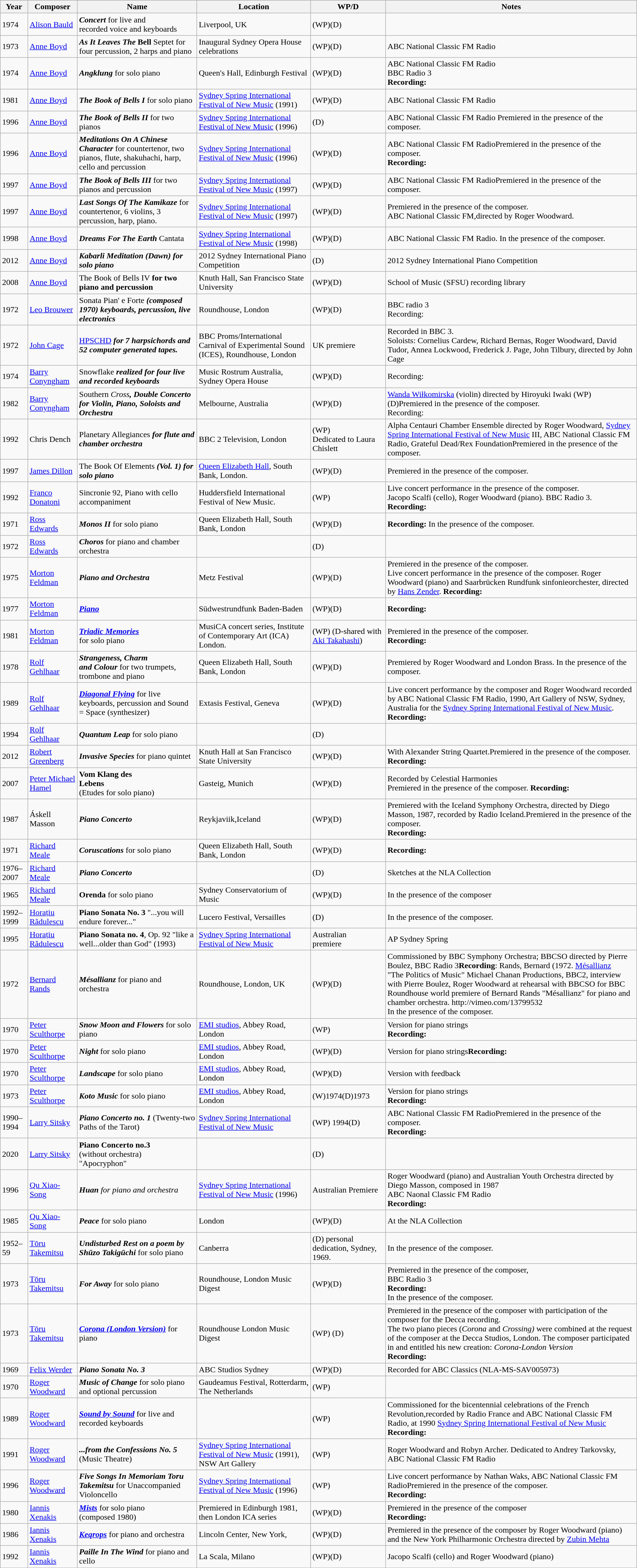<table class="wikitable sortable">
<tr>
<th>Year</th>
<th>Composer</th>
<th>Name</th>
<th>Location</th>
<th>WP/D</th>
<th>Notes</th>
</tr>
<tr>
<td>1974</td>
<td><a href='#'>Alison Bauld</a></td>
<td><strong><em>Concert</em></strong> for live and<br>recorded voice and keyboards</td>
<td>Liverpool, UK</td>
<td>(WP)(D)</td>
<td></td>
</tr>
<tr>
<td>1973</td>
<td><a href='#'>Anne Boyd</a></td>
<td><strong><em>As It Leaves The</em></strong> <strong>Bell</strong> Septet for four percussion, 2 harps and piano</td>
<td>Inaugural Sydney Opera House celebrations</td>
<td>(WP)(D)</td>
<td>ABC National Classic FM Radio</td>
</tr>
<tr>
<td>1974</td>
<td><a href='#'>Anne Boyd</a></td>
<td><strong><em>Angklung</em></strong> for solo piano</td>
<td>Queen's Hall, Edinburgh Festival</td>
<td>(WP)(D)</td>
<td>ABC National Classic FM Radio<br>BBC Radio 3<br><strong>Recording:</strong> </td>
</tr>
<tr>
<td>1981</td>
<td><a href='#'>Anne Boyd</a></td>
<td><strong><em>The Book of Bells I</em></strong> for solo piano</td>
<td><a href='#'>Sydney Spring International Festival of New Music</a> (1991)</td>
<td>(WP)(D)</td>
<td>ABC National Classic FM Radio</td>
</tr>
<tr>
<td>1996</td>
<td><a href='#'>Anne Boyd</a></td>
<td><strong><em>The Book of Bells II</em></strong> for two pianos</td>
<td><a href='#'>Sydney Spring International Festival of New Music</a> (1996)</td>
<td>(D)</td>
<td>ABC National Classic FM Radio Premiered in the presence of the composer.</td>
</tr>
<tr>
<td>1996</td>
<td><a href='#'>Anne Boyd</a></td>
<td><strong><em>Meditations On A Chinese Character</em></strong> for countertenor, two pianos, flute, shakuhachi, harp, cello and percussion</td>
<td><a href='#'>Sydney Spring International Festival of New Music</a> (1996)</td>
<td>(WP)(D)</td>
<td>ABC National Classic FM RadioPremiered in the presence of the composer.<br><strong>Recording:</strong> </td>
</tr>
<tr>
<td>1997</td>
<td><a href='#'>Anne Boyd</a></td>
<td><strong><em>The Book of Bells III</em></strong> for two pianos and percussion</td>
<td><a href='#'>Sydney Spring International Festival of New Music</a> (1997)</td>
<td>(WP)(D)</td>
<td>ABC National Classic FM RadioPremiered in the presence of the composer.</td>
</tr>
<tr>
<td>1997</td>
<td><a href='#'>Anne Boyd</a></td>
<td><strong><em>Last Songs Of The Kamikaze</em></strong> for countertenor, 6 violins, 3 percussion, harp, piano.</td>
<td><a href='#'>Sydney Spring International Festival of New Music</a> (1997)</td>
<td>(WP)(D)</td>
<td>Premiered in the presence of the composer.<br>ABC National Classic FM,directed by Roger Woodward.</td>
</tr>
<tr>
<td>1998</td>
<td><a href='#'>Anne Boyd</a></td>
<td><strong><em>Dreams For The Earth</em></strong> Cantata</td>
<td><a href='#'>Sydney Spring International Festival of New Music</a> (1998)</td>
<td>(WP)(D)</td>
<td>ABC National Classic FM Radio. In the presence of the composer.</td>
</tr>
<tr>
<td>2012</td>
<td><a href='#'>Anne Boyd</a></td>
<td><strong><em>Kabarli M<em>editation (Dawn)<strong> for solo piano</td>
<td>2012 Sydney International Piano Competition</td>
<td>(D)</td>
<td>2012 Sydney International Piano Competition</td>
</tr>
<tr>
<td>2008</td>
<td><a href='#'>Anne Boyd</a></td>
<td></strong>The Book of Bells IV<strong> for two piano and percussion</td>
<td>Knuth Hall, San Francisco State University</td>
<td>(WP)(D)</td>
<td>School of Music (SFSU) recording library</td>
</tr>
<tr>
<td>1972</td>
<td><a href='#'>Leo Brouwer</a></td>
<td></em></strong>Sonata Pian' e Forte<strong><em> (composed 1970) keyboards, percussion, live electronics</td>
<td>Roundhouse, London</td>
<td>(WP)(D)</td>
<td>BBC radio 3<br></strong>Recording:<strong> </td>
</tr>
<tr>
<td>1972</td>
<td><a href='#'>John Cage</a></td>
<td></em></strong><a href='#'>HPSCHD</a><strong><em> for 7 harpsichords and 52 computer generated tapes.</td>
<td>BBC Proms/International Carnival of Experimental Sound (ICES), Roundhouse, London</td>
<td>UK premiere</td>
<td>Recorded in BBC 3.<br>Soloists: Cornelius Cardew, Richard Bernas, Roger Woodward, David Tudor, Annea Lockwood, Frederick J. Page, John Tilbury, directed by John Cage</td>
</tr>
<tr>
<td>1974</td>
<td><a href='#'>Barry Conyngham</a></td>
<td></em></strong>Snowflake<strong><em> realized for four live and recorded keyboards</td>
<td>Music Rostrum Australia, Sydney Opera House</td>
<td>(WP)(D)</td>
<td></strong>Recording:<strong> </td>
</tr>
<tr>
<td>1982</td>
<td><a href='#'>Barry Conyngham</a></td>
<td></em></strong>Southern<strong><em> </strong>Cross<strong>, Double Concerto for Violin, Piano, Soloists and Orchestra</td>
<td>Melbourne, Australia</td>
<td>(WP)(D)</td>
<td><a href='#'>Wanda Wiłkomirska</a> (violin) directed by Hiroyuki Iwaki (WP)(D)Premiered in the presence of the composer.<br></strong>Recording:<strong> </td>
</tr>
<tr>
<td>1992</td>
<td>Chris Dench</td>
<td></em></strong>Planetary Allegiances<strong><em> for flute and chamber orchestra</td>
<td>BBC 2 Television, London</td>
<td>(WP)<br>Dedicated to Laura Chislett</td>
<td>Alpha Centauri Chamber Ensemble directed by Roger Woodward, <a href='#'>Sydney Spring International Festival of New Music</a> III, ABC National Classic FM Radio, Grateful Dead/Rex FoundationPremiered in the presence of the composer.</td>
</tr>
<tr>
<td>1997</td>
<td><a href='#'>James Dillon</a></td>
<td></em></strong>The Book Of Elements<strong><em> (Vol. 1) for solo piano</td>
<td><a href='#'>Queen Elizabeth Hall</a>, South Bank, London.</td>
<td>(WP)(D)</td>
<td>Premiered in the presence of the composer.</td>
</tr>
<tr>
<td>1992</td>
<td><a href='#'>Franco Donatoni</a></td>
<td></em></strong>Sincronie 92</strong>,</em> Piano with cello accompaniment</td>
<td>Huddersfield International Festival of New Music.</td>
<td>(WP)</td>
<td>Live concert performance in the presence of the composer.<br>Jacopo Scalfi (cello), Roger Woodward (piano). BBC Radio 3.<br><strong>Recording:</strong> </td>
</tr>
<tr>
<td>1971</td>
<td><a href='#'>Ross Edwards</a></td>
<td><strong><em>Monos II</em></strong> for solo piano</td>
<td>Queen Elizabeth Hall, South Bank, London</td>
<td>(WP)(D)</td>
<td><strong>Recording:</strong>  In the presence of the composer.</td>
</tr>
<tr>
<td>1972</td>
<td><a href='#'>Ross Edwards</a></td>
<td><strong><em>Choros</em></strong> for piano and chamber orchestra</td>
<td></td>
<td>(D)</td>
<td></td>
</tr>
<tr>
<td>1975</td>
<td><a href='#'>Morton Feldman</a></td>
<td><strong><em>Piano and Orchestra</em></strong></td>
<td>Metz Festival</td>
<td>(WP)(D)</td>
<td>Premiered in the presence of the composer.<br>Live concert performance in the presence of the composer. Roger Woodward (piano) and Saarbrücken Rundfunk sinfonieorchester, directed by <a href='#'>Hans Zender</a>.
<strong>Recording:</strong> </td>
</tr>
<tr>
<td>1977</td>
<td><a href='#'>Morton Feldman</a></td>
<td><strong><em><a href='#'>Piano</a></em></strong></td>
<td>Südwestrundfunk Baden-Baden</td>
<td>(WP)(D)</td>
<td><strong>Recording:</strong> </td>
</tr>
<tr>
<td>1981</td>
<td><a href='#'>Morton Feldman</a></td>
<td><strong><em><a href='#'>Triadic Memories</a></em></strong><br>for solo piano</td>
<td>MusiCA concert series, Institute of Contemporary Art (ICA) London.</td>
<td>(WP) (D-shared with <a href='#'>Aki Takahashi</a>)</td>
<td>Premiered in the presence of the composer.<br><strong>Recording:</strong> </td>
</tr>
<tr>
<td>1978</td>
<td><a href='#'>Rolf Gehlhaar</a></td>
<td><strong><em>Strangeness, Charm</em></strong><br><strong><em>and Colour</em></strong> for two trumpets, trombone and piano</td>
<td>Queen Elizabeth Hall, South Bank, London</td>
<td>(WP)(D)</td>
<td>Premiered by Roger Woodward and London Brass. In the presence of the composer.</td>
</tr>
<tr>
<td>1989</td>
<td><a href='#'>Rolf Gehlhaar</a></td>
<td><strong><em><a href='#'>Diagonal Flying</a></em></strong> for live keyboards, percussion and Sound = Space (synthesizer)</td>
<td>Extasis Festival, Geneva</td>
<td>(WP)(D)</td>
<td>Live concert performance by the composer and Roger Woodward recorded by ABC National Classic FM Radio, 1990, Art Gallery of NSW, Sydney, Australia for the <a href='#'>Sydney Spring International Festival of New Music</a>.<br><strong>Recording:</strong> </td>
</tr>
<tr>
<td>1994</td>
<td><a href='#'>Rolf Gehlhaar</a></td>
<td><strong><em>Quantum Leap</em></strong> for solo piano</td>
<td></td>
<td>(D)</td>
<td></td>
</tr>
<tr>
<td>2012</td>
<td><a href='#'>Robert Greenberg</a></td>
<td><strong><em>Invasive Species</em></strong> for piano quintet</td>
<td>Knuth Hall at San Francisco State University</td>
<td>(WP)(D)</td>
<td>With Alexander String Quartet.Premiered in the presence of the composer.<br><strong>Recording:</strong> </td>
</tr>
<tr>
<td>2007</td>
<td><a href='#'>Peter Michael Hamel</a></td>
<td><strong>Vom Klang des</strong><br><strong>Lebens</strong><br>(Etudes for solo piano)</td>
<td>Gasteig, Munich</td>
<td>(WP)(D)</td>
<td>Recorded by Celestial Harmonies<br>Premiered in the presence of the composer.
<strong>Recording:</strong> </td>
</tr>
<tr>
<td>1987</td>
<td>Áskell Masson</td>
<td><strong><em>Piano Concerto</em></strong></td>
<td>Reykjaviik,Iceland</td>
<td>(WP)(D)</td>
<td>Premiered with the Iceland Symphony Orchestra, directed by Diego Masson, 1987, recorded by Radio Iceland.Premiered in the presence of the composer.<br><strong>Recording:</strong> </td>
</tr>
<tr>
<td>1971</td>
<td><a href='#'>Richard Meale</a></td>
<td><strong><em>Coruscations</em></strong> for solo piano</td>
<td>Queen Elizabeth Hall, South Bank, London</td>
<td>(WP)(D)</td>
<td><strong>Recording:</strong> </td>
</tr>
<tr>
<td>1976–2007</td>
<td><a href='#'>Richard Meale</a></td>
<td><strong><em>Piano Concerto</em></strong></td>
<td></td>
<td>(D)</td>
<td>Sketches at the NLA Collection</td>
</tr>
<tr>
<td>1965</td>
<td><a href='#'>Richard Meale</a></td>
<td><strong>Orenda</strong> for solo piano</td>
<td>Sydney Conservatorium of Music</td>
<td>(WP)(D)</td>
<td>In the presence of the composer</td>
</tr>
<tr>
<td>1992–1999</td>
<td><a href='#'>Horațiu Rădulescu</a></td>
<td><strong>Piano Sonata No. 3</strong> "...you will endure forever..."</td>
<td>Lucero Festival, Versailles</td>
<td>(D)</td>
<td>In the presence of the composer.</td>
</tr>
<tr>
<td>1995</td>
<td><a href='#'>Horațiu Rădulescu</a></td>
<td><strong>Piano Sonata no. 4</strong>, Op. 92 "like a well...older than God" (1993)</td>
<td><a href='#'>Sydney Spring International Festival of New Music</a></td>
<td>Australian<br>premiere</td>
<td>AP Sydney Spring</td>
</tr>
<tr>
<td>1972</td>
<td><a href='#'>Bernard Rands</a></td>
<td><strong><em>Mésallianz</em></strong> for piano and<br>orchestra</td>
<td>Roundhouse, London, UK</td>
<td>(WP)(D)</td>
<td>Commissioned by BBC Symphony Orchestra; BBCSO directed by Pierre Boulez, BBC Radio 3<strong>Recording</strong>: Rands, Bernard (1972. <a href='#'>Mésallianz</a><br>"The Politics of Music" Michael Chanan Productions, BBC2, interview with Pierre Boulez, Roger Woodward at rehearsal with BBCSO for BBC Roundhouse world premiere of Bernard Rands "Mésallianz" for piano and chamber orchestra.
http://vimeo.com/13799532<br>In the presence of the composer.</td>
</tr>
<tr>
<td>1970</td>
<td><a href='#'>Peter Sculthorpe</a></td>
<td><strong><em>Snow Moon and</em></strong> <strong><em>Flowers</em></strong> for solo piano</td>
<td><a href='#'>EMI studios</a>, Abbey Road, London</td>
<td>(WP)</td>
<td>Version for piano strings<br><strong>Recording:</strong> </td>
</tr>
<tr>
<td>1970</td>
<td><a href='#'>Peter Sculthorpe</a></td>
<td><strong><em>Night</em></strong> for solo piano</td>
<td><a href='#'>EMI studios</a>, Abbey Road, London</td>
<td>(WP)(D)</td>
<td>Version for piano strings<strong>Recording:</strong> </td>
</tr>
<tr>
<td>1970</td>
<td><a href='#'>Peter Sculthorpe</a></td>
<td><strong><em>Landscape</em></strong> for solo piano</td>
<td><a href='#'>EMI studios</a>, Abbey Road, London</td>
<td>(WP)(D)</td>
<td>Version with feedback</td>
</tr>
<tr>
<td>1973</td>
<td><a href='#'>Peter Sculthorpe</a></td>
<td><strong><em>Koto Music</em></strong> for solo piano</td>
<td><a href='#'>EMI studios</a>, Abbey Road, London</td>
<td>(W)1974(D)1973</td>
<td>Version for piano strings<br><strong>Recording:</strong> </td>
</tr>
<tr>
<td>1990–1994</td>
<td><a href='#'>Larry Sitsky</a></td>
<td><strong><em>Piano Concerto no. 1</em></strong> (Twenty-two Paths of the Tarot)</td>
<td><a href='#'>Sydney Spring International Festival of New Music</a></td>
<td>(WP) 1994(D)</td>
<td>ABC National Classic FM RadioPremiered in the presence of the composer.<br><strong>Recording:</strong> </td>
</tr>
<tr>
<td>2020</td>
<td><a href='#'>Larry Sitsky</a></td>
<td><strong>Piano Concerto no.3</strong><br>(without orchestra)<br>"Apocryphon"</td>
<td></td>
<td>(D)</td>
<td></td>
</tr>
<tr>
<td>1996</td>
<td><a href='#'>Qu Xiao-Song</a></td>
<td><strong><em>Huan</em></strong> <em>for piano and orchestra</em></td>
<td><a href='#'>Sydney Spring International Festival of New Music</a> (1996)</td>
<td>Australian Premiere</td>
<td>Roger Woodward (piano) and Australian Youth Orchestra directed by Diego Masson, composed in 1987<br>ABC Naonal Classic FM Radio<br><strong>Recording:</strong> </td>
</tr>
<tr>
<td>1985</td>
<td><a href='#'>Qu Xiao-Song</a></td>
<td><strong><em>Peace</em></strong> for solo piano</td>
<td>London</td>
<td>(WP)(D)</td>
<td>At the NLA Collection</td>
</tr>
<tr>
<td>1952–59</td>
<td><a href='#'>Tōru Takemitsu</a></td>
<td><strong><em>Undisturbed Rest on</em></strong> <strong><em>a</em></strong> <strong><em>poem by Shūzo</em></strong> <strong><em>Takigūchi</em></strong> for solo piano</td>
<td>Canberra</td>
<td>(D) personal dedication, Sydney, 1969.</td>
<td>In the presence of the composer.</td>
</tr>
<tr>
<td>1973</td>
<td><a href='#'>Tōru Takemitsu</a></td>
<td><strong><em>For Away</em></strong> for solo piano</td>
<td>Roundhouse, London Music Digest</td>
<td>(WP)(D)</td>
<td>Premiered in the presence of the composer,<br>BBC Radio 3<br><strong>Recording:</strong> <br>In the presence of the composer.</td>
</tr>
<tr>
<td>1973</td>
<td><a href='#'>Tōru Takemitsu</a></td>
<td><strong><em><a href='#'>Corona (London</em></strong> <strong><em>Version)</a></em></strong> for piano</td>
<td>Roundhouse London Music Digest</td>
<td>(WP) (D)</td>
<td>Premiered in the presence of the composer with participation of the composer for the Decca recording.<br>The two piano pieces (<em>Corona</em> and <em>Crossing)</em> were combined at the request of the composer at the Decca Studios, London. The composer participated in and entitled his new creation: <em>Corona-London</em> <em>Version</em><br><strong>Recording:</strong> </td>
</tr>
<tr>
<td>1969</td>
<td><a href='#'>Felix Werder</a></td>
<td><strong><em>Piano Sonata No. 3</em></strong></td>
<td>ABC Studios Sydney</td>
<td>(WP)(D)</td>
<td>Recorded for ABC Classics (NLA-MS-SAV005973)</td>
</tr>
<tr>
<td>1970</td>
<td><a href='#'>Roger Woodward</a></td>
<td><strong><em>Music of Change</em></strong> for solo piano and optional percussion</td>
<td>Gaudeamus Festival, Rotterdarm, The Netherlands</td>
<td>(WP)</td>
<td></td>
</tr>
<tr>
<td>1989</td>
<td><a href='#'>Roger Woodward</a></td>
<td><strong><em><a href='#'>Sound by Sound</a></em></strong> for live and recorded keyboards</td>
<td></td>
<td>(WP)</td>
<td>Commissioned for the bicentennial celebrations of the French Revolution,recorded by Radio France and ABC National Classic FM Radio, at 1990 <a href='#'>Sydney Spring International Festival of New Music</a><br><strong>Recording:</strong> </td>
</tr>
<tr>
<td>1991</td>
<td><a href='#'>Roger Woodward</a></td>
<td><strong><em>...from the Confessions No. 5</em></strong> (Music Theatre)</td>
<td><a href='#'>Sydney Spring International Festival of New Music</a> (1991), NSW Art Gallery</td>
<td>(WP)</td>
<td>Roger Woodward and Robyn Archer. Dedicated to Andrey Tarkovsky,<br>ABC National Classic FM Radio</td>
</tr>
<tr>
<td>1996</td>
<td><a href='#'>Roger Woodward</a></td>
<td><strong><em>Five Songs In</em></strong> <strong><em>Memoriam Toru</em></strong> <strong><em>Takemitsu</em></strong> for Unaccompanied Violoncello</td>
<td><a href='#'>Sydney Spring International Festival of New Music</a> (1996)</td>
<td>(WP)</td>
<td>Live concert performance by Nathan Waks, ABC National Classic FM RadioPremiered in the presence of the composer.<br><strong>Recording:</strong> </td>
</tr>
<tr>
<td>1980</td>
<td><a href='#'>Iannis Xenakis</a></td>
<td><strong><em><a href='#'>Mists</a></em></strong> for solo piano<br>(composed 1980)</td>
<td>Premiered in Edinburgh 1981, then London ICA series</td>
<td>(WP)(D)</td>
<td>Premiered in the presence of the composer<br><strong>Recording:</strong> </td>
</tr>
<tr>
<td>1986</td>
<td><a href='#'>Iannis Xenakis</a></td>
<td><strong><em><a href='#'>Keqrops</a></em></strong> for piano and orchestra</td>
<td>Lincoln Center, New York,</td>
<td>(WP)(D)</td>
<td>Premiered in the presence of the composer by Roger Woodward (piano) and the New York Philharmonic Orchestra directed by <a href='#'>Zubin Mehta</a></td>
</tr>
<tr>
<td>1992</td>
<td><a href='#'>Iannis Xenakis</a></td>
<td><strong><em>Paille In The Wind</em></strong> for piano and cello</td>
<td>La Scala, Milano</td>
<td>(WP)(D)</td>
<td>Jacopo Scalfi (cello) and Roger Woodward (piano)</td>
</tr>
<tr>
</tr>
</table>
